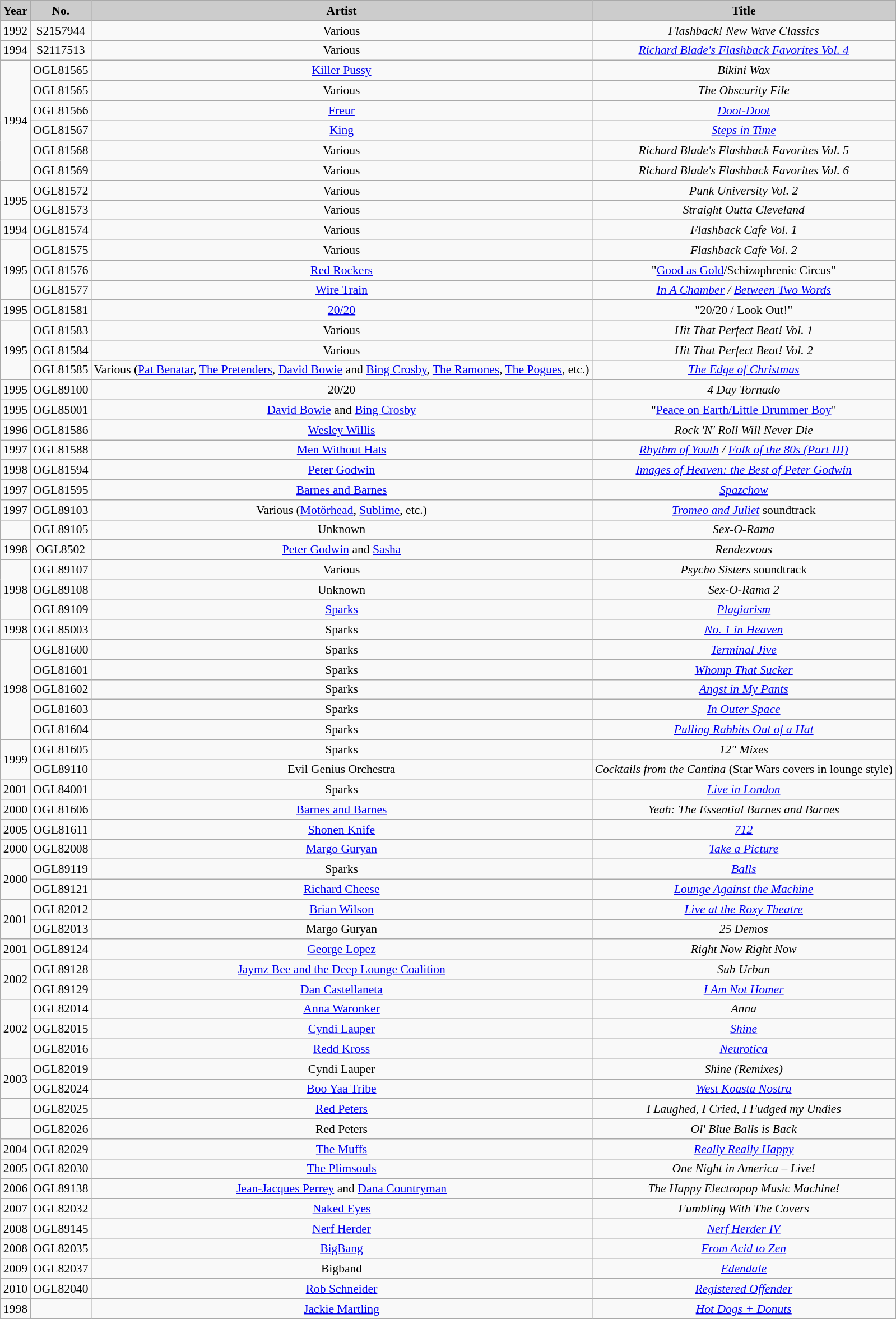<table class="wikitable" style="font-size:90%">
<tr style="text-align:center;">
<th style="background:#ccc;">Year</th>
<th style="background:#ccc;">No.</th>
<th style="background:#ccc;">Artist</th>
<th style="background:#ccc;">Title</th>
</tr>
<tr>
<td>1992</td>
<td style="text-align:center;">S2157944</td>
<td style="text-align:center;">Various</td>
<td style="text-align:center;"> <em>Flashback! New Wave Classics</em></td>
</tr>
<tr>
<td>1994</td>
<td style="text-align:center;">S2117513</td>
<td style="text-align:center;">Various</td>
<td style="text-align:center;"> <em><a href='#'>Richard Blade's Flashback Favorites Vol. 4</a></em></td>
</tr>
<tr>
<td rowspan="6">1994</td>
<td style="text-align:center;">OGL81565</td>
<td style="text-align:center;"><a href='#'>Killer Pussy</a></td>
<td style="text-align:center;"><em>Bikini Wax</em></td>
</tr>
<tr style="text-align:center;">
<td>OGL81565</td>
<td>Various</td>
<td><em>The Obscurity File</em></td>
</tr>
<tr style="text-align:center;">
<td>OGL81566</td>
<td><a href='#'>Freur</a></td>
<td><em><a href='#'>Doot-Doot</a></em> </td>
</tr>
<tr>
<td style="text-align:center;">OGL81567</td>
<td style="text-align:center;"><a href='#'>King</a></td>
<td style="text-align:center;"><em><a href='#'>Steps in Time</a></em> </td>
</tr>
<tr style="text-align:center;">
<td>OGL81568</td>
<td>Various</td>
<td><em>Richard Blade's Flashback Favorites Vol. 5</em> </td>
</tr>
<tr style="text-align:center;">
<td>OGL81569</td>
<td>Various</td>
<td><em>Richard Blade's Flashback Favorites Vol. 6</em></td>
</tr>
<tr>
<td rowspan="2">1995</td>
<td style="text-align:center;">OGL81572</td>
<td style="text-align:center;">Various</td>
<td style="text-align:center;"><em>Punk University Vol. 2</em> </td>
</tr>
<tr style="text-align:center;">
<td>OGL81573</td>
<td>Various</td>
<td><em>Straight Outta Cleveland</em> </td>
</tr>
<tr>
<td>1994</td>
<td style="text-align:center;">OGL81574</td>
<td style="text-align:center;">Various</td>
<td style="text-align:center;"><em>Flashback Cafe Vol. 1</em> </td>
</tr>
<tr>
<td rowspan="3">1995</td>
<td style="text-align:center;">OGL81575</td>
<td style="text-align:center;">Various</td>
<td style="text-align:center;"><em>Flashback Cafe Vol. 2</em> </td>
</tr>
<tr>
<td style="text-align:center;">OGL81576</td>
<td style="text-align:center;"><a href='#'>Red Rockers</a></td>
<td style="text-align:center;">"<a href='#'>Good as Gold</a>/Schizophrenic Circus"</td>
</tr>
<tr style="text-align:center;">
<td>OGL81577</td>
<td><a href='#'>Wire Train</a></td>
<td> <em><a href='#'>In A Chamber</a> / <a href='#'>Between Two Words</a></em></td>
</tr>
<tr>
<td>1995</td>
<td style="text-align:center;">OGL81581</td>
<td style="text-align:center;"><a href='#'>20/20</a></td>
<td style="text-align:center;">"20/20 / Look Out!"</td>
</tr>
<tr>
<td rowspan="3">1995</td>
<td style="text-align:center;">OGL81583</td>
<td style="text-align:center;">Various</td>
<td style="text-align:center;"><em>Hit That Perfect Beat! Vol. 1</em> </td>
</tr>
<tr style="text-align:center;">
<td>OGL81584</td>
<td>Various</td>
<td><em>Hit That Perfect Beat! Vol. 2</em> </td>
</tr>
<tr style="text-align:center;">
<td>OGL81585</td>
<td>Various (<a href='#'>Pat Benatar</a>, <a href='#'>The Pretenders</a>, <a href='#'>David Bowie</a> and <a href='#'>Bing Crosby</a>, <a href='#'>The Ramones</a>, <a href='#'>The Pogues</a>, etc.)</td>
<td><em><a href='#'>The Edge of Christmas</a></em> </td>
</tr>
<tr>
<td>1995</td>
<td style="text-align:center;">OGL89100</td>
<td style="text-align:center;">20/20</td>
<td style="text-align:center;"> <em>4 Day Tornado</em></td>
</tr>
<tr>
<td>1995</td>
<td style="text-align:center;">OGL85001</td>
<td style="text-align:center;"><a href='#'>David Bowie</a> and <a href='#'>Bing Crosby</a></td>
<td style="text-align:center;"> "<a href='#'>Peace on Earth/Little Drummer Boy</a>"</td>
</tr>
<tr>
<td>1996</td>
<td style="text-align:center;">OGL81586</td>
<td style="text-align:center;"><a href='#'>Wesley Willis</a></td>
<td style="text-align:center;"><em>Rock 'N' Roll Will Never Die</em> </td>
</tr>
<tr>
<td>1997</td>
<td style="text-align:center;">OGL81588</td>
<td style="text-align:center;"><a href='#'>Men Without Hats</a></td>
<td style="text-align:center;"><em><a href='#'>Rhythm of Youth</a> / <a href='#'>Folk of the 80s (Part III)</a></em> </td>
</tr>
<tr>
<td>1998</td>
<td style="text-align:center;">OGL81594</td>
<td style="text-align:center;"><a href='#'>Peter Godwin</a></td>
<td style="text-align:center;"><em><a href='#'>Images of Heaven: the Best of Peter Godwin</a></em> </td>
</tr>
<tr>
<td>1997</td>
<td style="text-align:center;">OGL81595</td>
<td style="text-align:center;"><a href='#'>Barnes and Barnes</a></td>
<td style="text-align:center;"><em><a href='#'>Spazchow</a></em> </td>
</tr>
<tr>
<td>1997</td>
<td style="text-align:center;">OGL89103</td>
<td style="text-align:center;">Various (<a href='#'>Motörhead</a>, <a href='#'>Sublime</a>, etc.)</td>
<td style="text-align:center;"> <em><a href='#'>Tromeo and Juliet</a></em> soundtrack</td>
</tr>
<tr>
<td></td>
<td style="text-align:center;">OGL89105</td>
<td style="text-align:center;">Unknown</td>
<td style="text-align:center;"> <em>Sex-O-Rama</em></td>
</tr>
<tr>
<td>1998</td>
<td style="text-align:center;">OGL8502</td>
<td style="text-align:center;"><a href='#'>Peter Godwin</a> and <a href='#'>Sasha</a></td>
<td style="text-align:center;"> <em>Rendezvous</em></td>
</tr>
<tr>
<td rowspan="3">1998</td>
<td style="text-align:center;">OGL89107</td>
<td style="text-align:center;">Various</td>
<td style="text-align:center;"> <em>Psycho Sisters</em> soundtrack</td>
</tr>
<tr style="text-align:center;">
<td>OGL89108</td>
<td>Unknown</td>
<td> <em>Sex-O-Rama 2</em></td>
</tr>
<tr>
<td style="text-align:center;">OGL89109</td>
<td style="text-align:center;"><a href='#'>Sparks</a></td>
<td style="text-align:center;"> <em><a href='#'>Plagiarism</a></em></td>
</tr>
<tr>
<td>1998</td>
<td style="text-align:center;">OGL85003</td>
<td style="text-align:center;">Sparks</td>
<td style="text-align:center;"> <em><a href='#'>No. 1 in Heaven</a></em></td>
</tr>
<tr>
<td rowspan="5">1998</td>
<td style="text-align:center;">OGL81600</td>
<td style="text-align:center;">Sparks</td>
<td style="text-align:center;"><em><a href='#'>Terminal Jive</a></em> </td>
</tr>
<tr style="text-align:center;">
<td>OGL81601</td>
<td>Sparks</td>
<td><em><a href='#'>Whomp That Sucker</a></em> </td>
</tr>
<tr style="text-align:center;">
<td>OGL81602</td>
<td>Sparks</td>
<td><em><a href='#'>Angst in My Pants</a></em> </td>
</tr>
<tr style="text-align:center;">
<td>OGL81603</td>
<td>Sparks</td>
<td><em><a href='#'>In Outer Space</a></em> </td>
</tr>
<tr style="text-align:center;">
<td>OGL81604</td>
<td>Sparks</td>
<td><em><a href='#'>Pulling Rabbits Out of a Hat</a></em> </td>
</tr>
<tr>
<td rowspan="2">1999</td>
<td style="text-align:center;">OGL81605</td>
<td style="text-align:center;">Sparks</td>
<td style="text-align:center;"><em>12" Mixes</em> </td>
</tr>
<tr style="text-align:center;">
<td>OGL89110</td>
<td>Evil Genius Orchestra</td>
<td><em>Cocktails from the Cantina</em>  (Star Wars covers in lounge style)</td>
</tr>
<tr>
<td>2001</td>
<td style="text-align:center;">OGL84001</td>
<td style="text-align:center;">Sparks</td>
<td style="text-align:center;"> <em><a href='#'>Live in London</a></em></td>
</tr>
<tr>
<td>2000</td>
<td style="text-align:center;">OGL81606</td>
<td style="text-align:center;"><a href='#'>Barnes and Barnes</a></td>
<td style="text-align:center;"><em>Yeah: The Essential Barnes and Barnes</em> </td>
</tr>
<tr>
<td>2005</td>
<td style="text-align:center;">OGL81611</td>
<td style="text-align:center;"><a href='#'>Shonen Knife</a></td>
<td style="text-align:center;"> <em><a href='#'>712</a></em></td>
</tr>
<tr>
<td>2000</td>
<td style="text-align:center;">OGL82008</td>
<td style="text-align:center;"><a href='#'>Margo Guryan</a></td>
<td style="text-align:center;"><em><a href='#'>Take a Picture</a></em> </td>
</tr>
<tr>
<td rowspan="2">2000</td>
<td style="text-align:center;">OGL89119</td>
<td style="text-align:center;">Sparks</td>
<td style="text-align:center;"> <em><a href='#'>Balls</a></em></td>
</tr>
<tr style="text-align:center;">
<td>OGL89121</td>
<td><a href='#'>Richard Cheese</a></td>
<td> <em><a href='#'>Lounge Against the Machine</a></em></td>
</tr>
<tr>
<td rowspan="2">2001</td>
<td style="text-align:center;">OGL82012</td>
<td style="text-align:center;"><a href='#'>Brian Wilson</a></td>
<td style="text-align:center;"><em><a href='#'>Live at the Roxy Theatre</a></em> </td>
</tr>
<tr style="text-align:center;">
<td>OGL82013</td>
<td>Margo Guryan</td>
<td><em>25 Demos</em> </td>
</tr>
<tr>
<td>2001</td>
<td style="text-align:center;">OGL89124</td>
<td style="text-align:center;"><a href='#'>George Lopez</a></td>
<td style="text-align:center;"> <em>Right Now Right Now</em></td>
</tr>
<tr>
<td rowspan="2">2002</td>
<td style="text-align:center;">OGL89128</td>
<td style="text-align:center;"><a href='#'>Jaymz Bee and the Deep Lounge Coalition</a></td>
<td style="text-align:center;"> <em>Sub Urban</em></td>
</tr>
<tr style="text-align:center;">
<td>OGL89129</td>
<td><a href='#'>Dan Castellaneta</a></td>
<td> <em><a href='#'>I Am Not Homer</a></em></td>
</tr>
<tr>
<td rowspan="3">2002</td>
<td style="text-align:center;">OGL82014</td>
<td style="text-align:center;"><a href='#'>Anna Waronker</a></td>
<td style="text-align:center;"><em>Anna</em> </td>
</tr>
<tr>
<td style="text-align:center;">OGL82015</td>
<td style="text-align:center;"><a href='#'>Cyndi Lauper</a></td>
<td style="text-align:center;"><em><a href='#'>Shine</a></em> </td>
</tr>
<tr>
<td style="text-align:center;">OGL82016</td>
<td style="text-align:center;"><a href='#'>Redd Kross</a></td>
<td style="text-align:center;"><em><a href='#'>Neurotica</a></em> </td>
</tr>
<tr>
<td rowspan="2">2003</td>
<td style="text-align:center;">OGL82019</td>
<td style="text-align:center;">Cyndi Lauper</td>
<td style="text-align:center;"><em>Shine (Remixes)</em> </td>
</tr>
<tr style="text-align:center;">
<td>OGL82024</td>
<td><a href='#'>Boo Yaa Tribe</a></td>
<td><em><a href='#'>West Koasta Nostra</a></em> </td>
</tr>
<tr>
<td></td>
<td style="text-align:center;">OGL82025</td>
<td style="text-align:center;"><a href='#'>Red Peters</a></td>
<td style="text-align:center;"><em>I Laughed, I Cried, I Fudged my Undies</em> </td>
</tr>
<tr>
<td></td>
<td style="text-align:center;">OGL82026</td>
<td style="text-align:center;">Red Peters</td>
<td style="text-align:center;"><em>Ol' Blue Balls is Back</em> </td>
</tr>
<tr>
<td>2004</td>
<td style="text-align:center;">OGL82029</td>
<td style="text-align:center;"><a href='#'>The Muffs</a></td>
<td style="text-align:center;"><em><a href='#'>Really Really Happy</a></em> </td>
</tr>
<tr>
<td>2005</td>
<td style="text-align:center;">OGL82030</td>
<td style="text-align:center;"><a href='#'>The Plimsouls</a></td>
<td style="text-align:center;"><em>One Night in America – Live!</em> </td>
</tr>
<tr>
<td>2006</td>
<td style="text-align:center;">OGL89138</td>
<td style="text-align:center;"><a href='#'>Jean-Jacques Perrey</a> and <a href='#'>Dana Countryman</a></td>
<td style="text-align:center;"> <em>The Happy Electropop Music Machine!</em></td>
</tr>
<tr>
<td>2007</td>
<td style="text-align:center;">OGL82032</td>
<td style="text-align:center;"><a href='#'>Naked Eyes</a></td>
<td style="text-align:center;"><em>Fumbling With The Covers</em> </td>
</tr>
<tr>
<td>2008</td>
<td style="text-align:center;">OGL89145</td>
<td style="text-align:center;"><a href='#'>Nerf Herder</a></td>
<td style="text-align:center;"> <em><a href='#'>Nerf Herder IV</a></em></td>
</tr>
<tr>
<td>2008</td>
<td style="text-align:center;">OGL82035</td>
<td style="text-align:center;"><a href='#'>BigBang</a></td>
<td style="text-align:center;"><em><a href='#'>From Acid to Zen</a></em> </td>
</tr>
<tr>
<td>2009</td>
<td style="text-align:center;">OGL82037</td>
<td style="text-align:center;">Bigband</td>
<td style="text-align:center;"><em><a href='#'>Edendale</a></em> </td>
</tr>
<tr>
<td>2010</td>
<td style="text-align:center;">OGL82040</td>
<td style="text-align:center;"><a href='#'>Rob Schneider</a></td>
<td style="text-align:center;"><em><a href='#'>Registered Offender</a></em> </td>
</tr>
<tr>
<td>1998</td>
<td style="text-align:center;"></td>
<td style="text-align:center;"><a href='#'>Jackie Martling</a></td>
<td style="text-align:center;"><em><a href='#'>Hot Dogs + Donuts</a></em> </td>
</tr>
</table>
